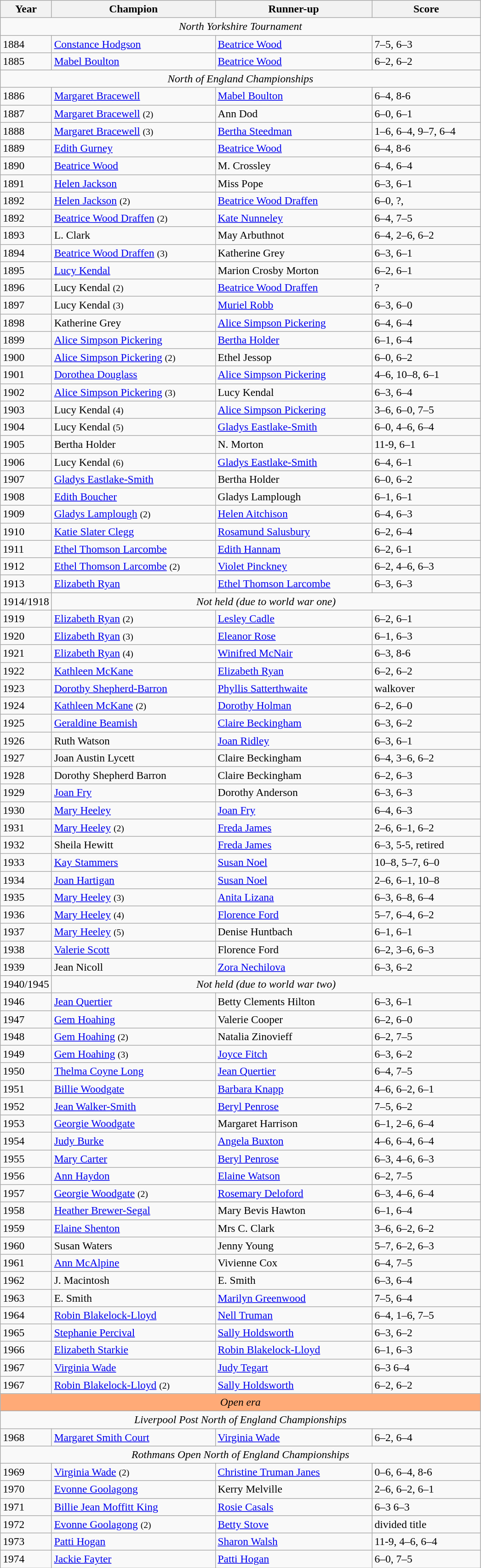<table class=wikitable style=font-size:98%>
<tr>
<th width="30">Year</th>
<th width="230">Champion</th>
<th width="220">Runner-up</th>
<th width="150">Score</th>
</tr>
<tr>
<td colspan=4 align=center><em>North Yorkshire Tournament</em></td>
</tr>
<tr>
<td>1884</td>
<td> <a href='#'>Constance Hodgson</a></td>
<td> <a href='#'>Beatrice Wood</a></td>
<td>7–5, 6–3</td>
</tr>
<tr>
<td>1885</td>
<td>  <a href='#'>Mabel Boulton</a></td>
<td> <a href='#'>Beatrice Wood</a></td>
<td>6–2, 6–2</td>
</tr>
<tr>
<td colspan=4 align=center><em>North of England Championships</em></td>
</tr>
<tr>
<td>1886</td>
<td> <a href='#'>Margaret Bracewell</a></td>
<td> <a href='#'>Mabel Boulton</a></td>
<td>6–4, 8-6</td>
</tr>
<tr>
<td>1887</td>
<td> <a href='#'>Margaret Bracewell</a>  <small>(2)</small></td>
<td> Ann Dod</td>
<td>6–0, 6–1</td>
</tr>
<tr>
<td>1888</td>
<td> <a href='#'>Margaret Bracewell</a>  <small>(3)</small></td>
<td> <a href='#'>Bertha Steedman</a></td>
<td>1–6, 6–4, 9–7, 6–4</td>
</tr>
<tr>
<td>1889</td>
<td> <a href='#'>Edith Gurney</a></td>
<td> <a href='#'>Beatrice Wood</a></td>
<td>6–4, 8-6</td>
</tr>
<tr>
<td>1890</td>
<td> <a href='#'>Beatrice Wood</a></td>
<td> M. Crossley</td>
<td>6–4, 6–4</td>
</tr>
<tr>
<td>1891</td>
<td> <a href='#'>Helen Jackson</a></td>
<td> Miss Pope</td>
<td>6–3, 6–1</td>
</tr>
<tr>
<td>1892</td>
<td> <a href='#'>Helen Jackson</a> <small>(2)</small></td>
<td> <a href='#'>Beatrice Wood Draffen</a></td>
<td>6–0, ?,</td>
</tr>
<tr>
<td>1892</td>
<td> <a href='#'>Beatrice Wood Draffen</a> <small>(2)</small></td>
<td> <a href='#'>Kate Nunneley</a></td>
<td>6–4, 7–5</td>
</tr>
<tr>
<td>1893</td>
<td> L. Clark</td>
<td> May Arbuthnot</td>
<td>6–4, 2–6, 6–2</td>
</tr>
<tr>
<td>1894</td>
<td><a href='#'>Beatrice Wood Draffen</a> <small>(3)</small></td>
<td> Katherine Grey</td>
<td>6–3, 6–1</td>
</tr>
<tr>
<td>1895</td>
<td> <a href='#'>Lucy Kendal</a></td>
<td> Marion Crosby Morton</td>
<td>6–2, 6–1</td>
</tr>
<tr>
<td>1896</td>
<td> Lucy Kendal <small>(2)</small></td>
<td> <a href='#'>Beatrice Wood Draffen</a></td>
<td>?</td>
</tr>
<tr>
<td>1897</td>
<td> Lucy Kendal <small>(3)</small></td>
<td> <a href='#'>Muriel Robb</a></td>
<td>6–3, 6–0</td>
</tr>
<tr>
<td>1898</td>
<td> Katherine Grey</td>
<td> <a href='#'>Alice Simpson Pickering</a></td>
<td>6–4, 6–4</td>
</tr>
<tr>
<td>1899</td>
<td> <a href='#'>Alice Simpson Pickering</a></td>
<td> <a href='#'>Bertha Holder</a></td>
<td>6–1, 6–4</td>
</tr>
<tr>
<td>1900</td>
<td> <a href='#'>Alice Simpson Pickering</a> <small>(2)</small></td>
<td> Ethel Jessop</td>
<td>6–0, 6–2</td>
</tr>
<tr>
<td>1901</td>
<td> <a href='#'>Dorothea Douglass</a></td>
<td> <a href='#'>Alice Simpson Pickering</a></td>
<td>4–6, 10–8, 6–1</td>
</tr>
<tr>
<td>1902</td>
<td> <a href='#'>Alice Simpson Pickering</a> <small>(3)</small></td>
<td> Lucy Kendal</td>
<td>6–3, 6–4</td>
</tr>
<tr>
<td>1903</td>
<td> Lucy Kendal <small>(4)</small></td>
<td> <a href='#'>Alice Simpson Pickering</a></td>
<td>3–6, 6–0, 7–5</td>
</tr>
<tr>
<td>1904</td>
<td> Lucy Kendal <small>(5)</small></td>
<td> <a href='#'>Gladys Eastlake-Smith</a></td>
<td>6–0, 4–6, 6–4</td>
</tr>
<tr>
<td>1905</td>
<td> Bertha Holder</td>
<td> N. Morton</td>
<td>11-9, 6–1</td>
</tr>
<tr>
<td>1906</td>
<td> Lucy Kendal <small>(6)</small></td>
<td> <a href='#'>Gladys Eastlake-Smith</a></td>
<td>6–4, 6–1</td>
</tr>
<tr>
<td>1907</td>
<td> <a href='#'>Gladys Eastlake-Smith</a></td>
<td> Bertha Holder</td>
<td>6–0, 6–2</td>
</tr>
<tr>
<td>1908</td>
<td> <a href='#'>Edith Boucher</a></td>
<td> Gladys Lamplough</td>
<td>6–1, 6–1</td>
</tr>
<tr>
<td>1909</td>
<td> <a href='#'>Gladys Lamplough</a> <small>(2)</small></td>
<td> <a href='#'>Helen Aitchison</a></td>
<td>6–4, 6–3</td>
</tr>
<tr>
<td>1910</td>
<td> <a href='#'>Katie Slater Clegg</a></td>
<td> <a href='#'>Rosamund Salusbury</a></td>
<td>6–2, 6–4</td>
</tr>
<tr>
<td>1911</td>
<td> <a href='#'>Ethel Thomson Larcombe</a></td>
<td> <a href='#'>Edith Hannam</a></td>
<td>6–2, 6–1</td>
</tr>
<tr>
<td>1912</td>
<td> <a href='#'>Ethel Thomson Larcombe</a> <small>(2)</small></td>
<td> <a href='#'>Violet Pinckney</a></td>
<td>6–2, 4–6, 6–3</td>
</tr>
<tr>
<td>1913</td>
<td> <a href='#'>Elizabeth Ryan</a></td>
<td> <a href='#'>Ethel Thomson Larcombe</a></td>
<td>6–3, 6–3</td>
</tr>
<tr>
<td>1914/1918</td>
<td colspan=4 align=center><em>Not held (due to world war one)</em></td>
</tr>
<tr>
<td>1919</td>
<td> <a href='#'>Elizabeth Ryan</a> <small>(2)</small></td>
<td> <a href='#'>Lesley Cadle</a></td>
<td>6–2, 6–1</td>
</tr>
<tr>
<td>1920</td>
<td> <a href='#'>Elizabeth Ryan</a> <small>(3)</small></td>
<td> <a href='#'>Eleanor Rose</a></td>
<td>6–1, 6–3</td>
</tr>
<tr>
<td>1921</td>
<td> <a href='#'>Elizabeth Ryan</a> <small>(4)</small></td>
<td> <a href='#'>Winifred McNair</a></td>
<td>6–3, 8-6</td>
</tr>
<tr>
<td>1922</td>
<td> <a href='#'>Kathleen McKane</a></td>
<td> <a href='#'>Elizabeth Ryan</a></td>
<td>6–2, 6–2</td>
</tr>
<tr>
<td>1923</td>
<td>  <a href='#'>Dorothy Shepherd-Barron</a></td>
<td>  <a href='#'>Phyllis Satterthwaite</a></td>
<td>walkover</td>
</tr>
<tr>
<td>1924</td>
<td>  <a href='#'>Kathleen McKane</a> <small>(2)</small></td>
<td> <a href='#'>Dorothy Holman</a></td>
<td>6–2, 6–0</td>
</tr>
<tr>
<td>1925</td>
<td>  <a href='#'>Geraldine Beamish</a></td>
<td>  <a href='#'>Claire Beckingham</a></td>
<td>6–3, 6–2</td>
</tr>
<tr>
<td>1926</td>
<td>  Ruth Watson</td>
<td> <a href='#'>Joan Ridley</a></td>
<td>6–3, 6–1</td>
</tr>
<tr>
<td>1927</td>
<td>  Joan Austin Lycett</td>
<td>  Claire Beckingham</td>
<td>6–4, 3–6, 6–2</td>
</tr>
<tr>
<td>1928</td>
<td>  Dorothy Shepherd Barron</td>
<td>  Claire Beckingham</td>
<td>6–2, 6–3</td>
</tr>
<tr>
<td>1929</td>
<td> <a href='#'>Joan Fry</a></td>
<td> Dorothy Anderson</td>
<td>6–3, 6–3</td>
</tr>
<tr>
<td>1930</td>
<td> <a href='#'>Mary Heeley</a></td>
<td> <a href='#'>Joan Fry</a></td>
<td>6–4, 6–3</td>
</tr>
<tr>
<td>1931</td>
<td> <a href='#'>Mary Heeley</a> <small>(2)</small></td>
<td> <a href='#'>Freda James</a></td>
<td>2–6, 6–1, 6–2</td>
</tr>
<tr>
<td>1932</td>
<td> Sheila Hewitt</td>
<td> <a href='#'>Freda James</a></td>
<td>6–3, 5-5, retired</td>
</tr>
<tr>
<td>1933</td>
<td> <a href='#'>Kay Stammers</a></td>
<td> <a href='#'>Susan Noel</a></td>
<td>10–8, 5–7, 6–0</td>
</tr>
<tr>
<td>1934</td>
<td> <a href='#'>Joan Hartigan</a></td>
<td> <a href='#'>Susan Noel</a></td>
<td>2–6, 6–1, 10–8</td>
</tr>
<tr>
<td>1935</td>
<td> <a href='#'>Mary Heeley</a> <small>(3)</small></td>
<td> <a href='#'>Anita Lizana</a></td>
<td>6–3, 6–8, 6–4</td>
</tr>
<tr>
<td>1936</td>
<td> <a href='#'>Mary Heeley</a> <small>(4)</small></td>
<td> <a href='#'>Florence Ford</a></td>
<td>5–7, 6–4, 6–2</td>
</tr>
<tr>
<td>1937</td>
<td> <a href='#'>Mary Heeley</a> <small>(5)</small></td>
<td> Denise Huntbach</td>
<td>6–1, 6–1</td>
</tr>
<tr>
<td>1938</td>
<td> <a href='#'>Valerie Scott</a></td>
<td> Florence Ford</td>
<td>6–2, 3–6, 6–3</td>
</tr>
<tr>
<td>1939</td>
<td> Jean Nicoll</td>
<td> <a href='#'>Zora Nechilova</a></td>
<td>6–3, 6–2</td>
</tr>
<tr>
<td>1940/1945</td>
<td colspan=4 align=center><em>Not held (due to world war two)</em></td>
</tr>
<tr>
<td>1946</td>
<td> <a href='#'>Jean Quertier</a></td>
<td> Betty Clements Hilton</td>
<td>6–3, 6–1</td>
</tr>
<tr>
<td>1947</td>
<td> <a href='#'>Gem Hoahing</a></td>
<td> Valerie Cooper</td>
<td>6–2, 6–0</td>
</tr>
<tr>
<td>1948</td>
<td> <a href='#'>Gem Hoahing</a> <small>(2)</small></td>
<td> Natalia Zinovieff</td>
<td>6–2, 7–5</td>
</tr>
<tr>
<td>1949</td>
<td> <a href='#'>Gem Hoahing</a> <small>(3)</small></td>
<td> <a href='#'>Joyce Fitch</a></td>
<td>6–3, 6–2</td>
</tr>
<tr>
<td>1950</td>
<td> <a href='#'>Thelma Coyne Long</a></td>
<td> <a href='#'>Jean Quertier</a></td>
<td>6–4, 7–5</td>
</tr>
<tr>
<td>1951</td>
<td>  <a href='#'>Billie Woodgate</a></td>
<td>  <a href='#'>Barbara Knapp</a></td>
<td>4–6, 6–2, 6–1</td>
</tr>
<tr>
<td>1952</td>
<td>  <a href='#'>Jean Walker-Smith</a></td>
<td> <a href='#'>Beryl Penrose</a></td>
<td>7–5, 6–2</td>
</tr>
<tr>
<td>1953</td>
<td>  <a href='#'>Georgie Woodgate</a></td>
<td>  Margaret Harrison</td>
<td>6–1, 2–6, 6–4</td>
</tr>
<tr>
<td>1954</td>
<td>  <a href='#'>Judy Burke</a></td>
<td>  <a href='#'>Angela Buxton</a></td>
<td>4–6, 6–4, 6–4</td>
</tr>
<tr>
<td>1955</td>
<td> <a href='#'>Mary Carter</a></td>
<td> <a href='#'>Beryl Penrose</a></td>
<td>6–3, 4–6, 6–3</td>
</tr>
<tr>
<td>1956</td>
<td> <a href='#'>Ann Haydon</a></td>
<td> <a href='#'>Elaine Watson</a></td>
<td>6–2, 7–5</td>
</tr>
<tr>
<td>1957</td>
<td>  <a href='#'>Georgie Woodgate</a> <small>(2)</small></td>
<td> <a href='#'>Rosemary Deloford</a></td>
<td>6–3, 4–6, 6–4</td>
</tr>
<tr>
<td>1958</td>
<td> <a href='#'>Heather Brewer-Segal</a></td>
<td> Mary Bevis Hawton</td>
<td>6–1, 6–4</td>
</tr>
<tr>
<td>1959</td>
<td> <a href='#'>Elaine Shenton</a></td>
<td>Mrs C. Clark</td>
<td>3–6, 6–2, 6–2</td>
</tr>
<tr>
<td>1960</td>
<td> Susan Waters</td>
<td> Jenny Young</td>
<td>5–7, 6–2, 6–3</td>
</tr>
<tr>
<td>1961</td>
<td> <a href='#'>Ann McAlpine</a></td>
<td> Vivienne Cox</td>
<td>6–4, 7–5</td>
</tr>
<tr>
<td>1962</td>
<td> J. Macintosh</td>
<td> E. Smith</td>
<td>6–3, 6–4</td>
</tr>
<tr>
<td>1963</td>
<td> E. Smith</td>
<td> <a href='#'>Marilyn Greenwood</a></td>
<td>7–5, 6–4</td>
</tr>
<tr>
<td>1964</td>
<td> <a href='#'>Robin Blakelock-Lloyd</a></td>
<td> <a href='#'>Nell Truman</a></td>
<td>6–4, 1–6, 7–5</td>
</tr>
<tr>
<td>1965</td>
<td> <a href='#'>Stephanie Percival</a></td>
<td> <a href='#'>Sally Holdsworth</a></td>
<td>6–3, 6–2</td>
</tr>
<tr>
<td>1966</td>
<td> <a href='#'>Elizabeth Starkie</a></td>
<td> <a href='#'>Robin Blakelock-Lloyd</a></td>
<td>6–1, 6–3</td>
</tr>
<tr>
<td>1967</td>
<td> <a href='#'>Virginia Wade</a></td>
<td> <a href='#'>Judy Tegart</a></td>
<td>6–3 6–4</td>
</tr>
<tr>
<td>1967</td>
<td> <a href='#'>Robin Blakelock-Lloyd</a> <small>(2)</small></td>
<td> <a href='#'>Sally Holdsworth</a></td>
<td>6–2, 6–2</td>
</tr>
<tr style=background-color:#ffaa77>
<td colspan=4 align=center><em>Open era </em></td>
</tr>
<tr>
<td colspan=4 align=center><em>Liverpool Post North of England Championships</em></td>
</tr>
<tr>
<td>1968</td>
<td> <a href='#'>Margaret Smith Court</a></td>
<td> <a href='#'>Virginia Wade</a></td>
<td>6–2, 6–4</td>
</tr>
<tr>
<td colspan=4 align=center><em>Rothmans Open North of England Championships</em></td>
</tr>
<tr>
<td>1969</td>
<td> <a href='#'>Virginia Wade</a> <small>(2)</small></td>
<td> <a href='#'>Christine Truman Janes</a></td>
<td>0–6, 6–4, 8-6</td>
</tr>
<tr>
<td>1970</td>
<td> <a href='#'>Evonne Goolagong</a></td>
<td> Kerry Melville</td>
<td>2–6, 6–2, 6–1</td>
</tr>
<tr>
<td>1971</td>
<td> <a href='#'>Billie Jean Moffitt King</a></td>
<td> <a href='#'>Rosie Casals</a></td>
<td>6–3 6–3</td>
</tr>
<tr>
<td>1972</td>
<td> <a href='#'>Evonne Goolagong</a> <small>(2)</small></td>
<td> <a href='#'>Betty Stove</a></td>
<td>divided title</td>
</tr>
<tr>
<td>1973</td>
<td> <a href='#'>Patti Hogan</a></td>
<td> <a href='#'>Sharon Walsh</a></td>
<td>11-9, 4–6, 6–4</td>
</tr>
<tr>
<td>1974</td>
<td> <a href='#'>Jackie Fayter</a></td>
<td> <a href='#'>Patti Hogan</a></td>
<td>6–0, 7–5</td>
</tr>
</table>
